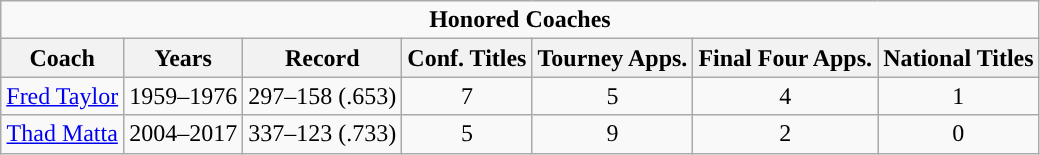<table class="wikitable" style="text-align:center">
<tr>
<td colspan="7"><strong>Honored Coaches</strong></td>
</tr>
<tr>
<th>Coach</th>
<th>Years</th>
<th>Record</th>
<th>Conf. Titles</th>
<th>Tourney Apps.</th>
<th>Final Four Apps.</th>
<th>National Titles</th>
</tr>
<tr>
<td><a href='#'>Fred Taylor</a></td>
<td>1959–1976</td>
<td>297–158 (.653)</td>
<td>7</td>
<td>5</td>
<td>4</td>
<td>1</td>
</tr>
<tr>
<td><a href='#'>Thad Matta</a></td>
<td>2004–2017</td>
<td>337–123 (.733)</td>
<td>5</td>
<td>9</td>
<td>2</td>
<td>0</td>
</tr>
</table>
